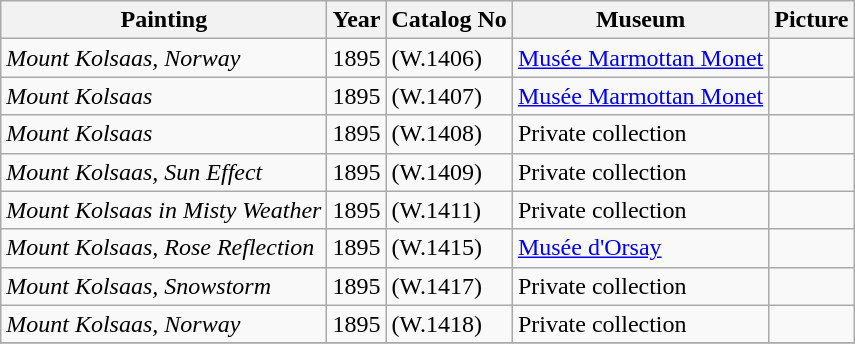<table class="sortable wikitable" style="margin-left:0.5em; text-align:left">
<tr>
<th>Painting</th>
<th>Year</th>
<th>Catalog No</th>
<th>Museum</th>
<th>Picture</th>
</tr>
<tr>
<td><em>Mount Kolsaas, Norway</em></td>
<td>1895</td>
<td>(W.1406)</td>
<td><a href='#'>Musée Marmottan Monet</a></td>
<td></td>
</tr>
<tr>
<td><em>Mount Kolsaas</em></td>
<td>1895</td>
<td>(W.1407)</td>
<td><a href='#'>Musée Marmottan Monet</a></td>
<td></td>
</tr>
<tr>
<td><em>Mount Kolsaas</em></td>
<td>1895</td>
<td>(W.1408)</td>
<td>Private collection</td>
<td></td>
</tr>
<tr>
<td><em>Mount Kolsaas, Sun Effect</em></td>
<td>1895</td>
<td>(W.1409)</td>
<td>Private collection</td>
<td></td>
</tr>
<tr>
<td><em>Mount Kolsaas in Misty Weather</em></td>
<td>1895</td>
<td>(W.1411)</td>
<td>Private collection</td>
<td></td>
</tr>
<tr>
<td><em>Mount Kolsaas, Rose Reflection</em></td>
<td>1895</td>
<td>(W.1415)</td>
<td><a href='#'>Musée d'Orsay</a></td>
<td></td>
</tr>
<tr>
<td><em>Mount Kolsaas, Snowstorm</em></td>
<td>1895</td>
<td>(W.1417)</td>
<td>Private collection</td>
<td></td>
</tr>
<tr>
<td><em>Mount Kolsaas, Norway</em></td>
<td>1895</td>
<td>(W.1418)</td>
<td>Private collection</td>
<td></td>
</tr>
<tr>
</tr>
</table>
